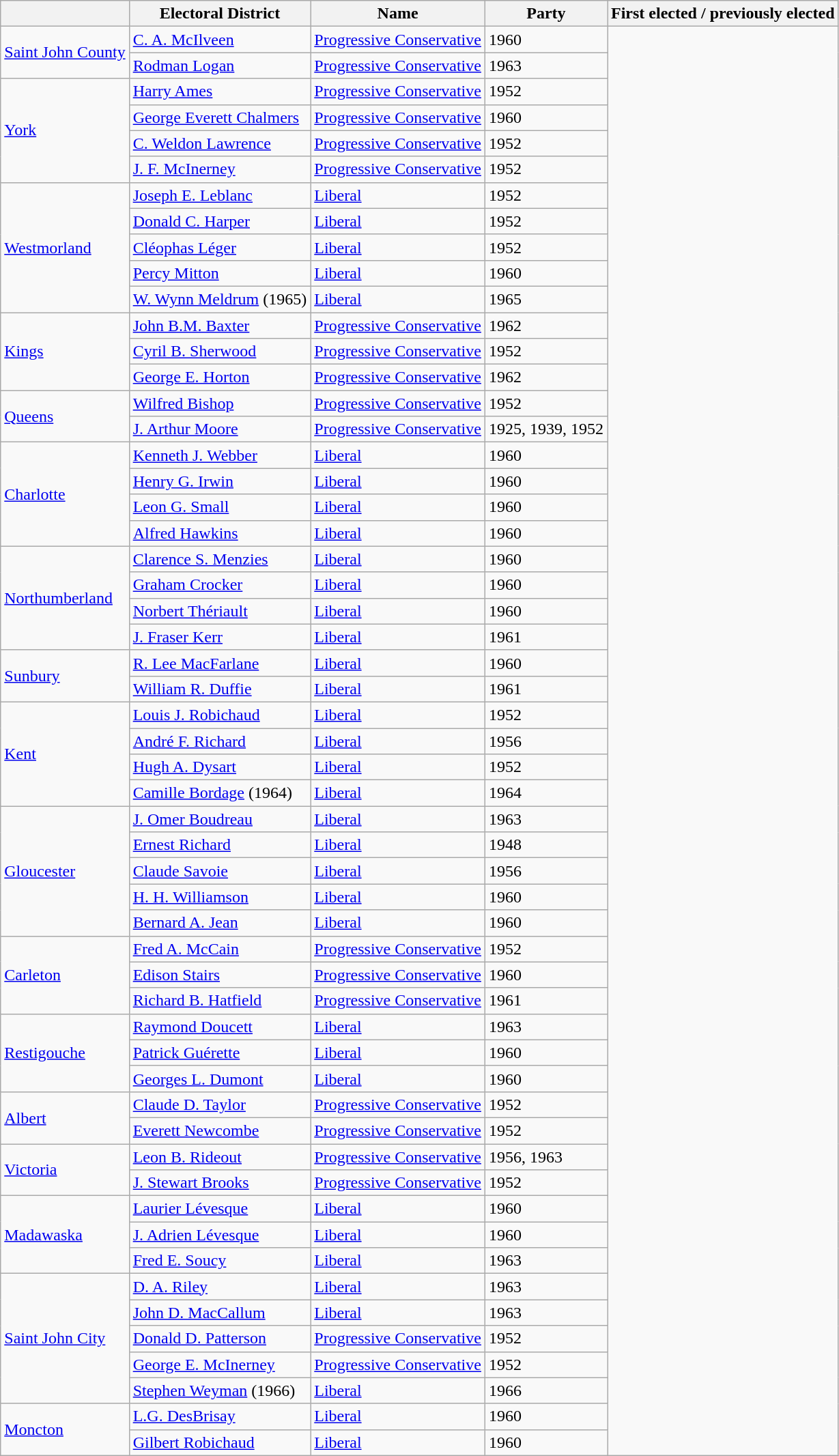<table class="wikitable sortable">
<tr>
<th></th>
<th>Electoral District</th>
<th>Name</th>
<th>Party</th>
<th>First elected / previously elected</th>
</tr>
<tr>
<td rowspan="2"><a href='#'>Saint John County</a></td>
<td><a href='#'>C. A. McIlveen</a></td>
<td><a href='#'>Progressive Conservative</a></td>
<td>1960</td>
</tr>
<tr>
<td><a href='#'>Rodman Logan</a></td>
<td><a href='#'>Progressive Conservative</a></td>
<td>1963</td>
</tr>
<tr>
<td rowspan="4"><a href='#'>York</a></td>
<td><a href='#'>Harry Ames</a></td>
<td><a href='#'>Progressive Conservative</a></td>
<td>1952</td>
</tr>
<tr>
<td><a href='#'>George Everett Chalmers</a></td>
<td><a href='#'>Progressive Conservative</a></td>
<td>1960</td>
</tr>
<tr>
<td><a href='#'>C. Weldon Lawrence</a></td>
<td><a href='#'>Progressive Conservative</a></td>
<td>1952</td>
</tr>
<tr>
<td><a href='#'>J. F. McInerney</a></td>
<td><a href='#'>Progressive Conservative</a></td>
<td>1952</td>
</tr>
<tr>
<td rowspan="5"><a href='#'>Westmorland</a></td>
<td><a href='#'>Joseph E. Leblanc</a></td>
<td><a href='#'>Liberal</a></td>
<td>1952</td>
</tr>
<tr>
<td><a href='#'>Donald C. Harper</a></td>
<td><a href='#'>Liberal</a></td>
<td>1952</td>
</tr>
<tr>
<td><a href='#'>Cléophas Léger</a></td>
<td><a href='#'>Liberal</a></td>
<td>1952</td>
</tr>
<tr>
<td><a href='#'>Percy Mitton</a></td>
<td><a href='#'>Liberal</a></td>
<td>1960</td>
</tr>
<tr>
<td><a href='#'>W. Wynn Meldrum</a> (1965)</td>
<td><a href='#'>Liberal</a></td>
<td>1965</td>
</tr>
<tr>
<td rowspan="3"><a href='#'>Kings</a></td>
<td><a href='#'>John B.M. Baxter</a></td>
<td><a href='#'>Progressive Conservative</a></td>
<td>1962</td>
</tr>
<tr>
<td><a href='#'>Cyril B. Sherwood</a></td>
<td><a href='#'>Progressive Conservative</a></td>
<td>1952</td>
</tr>
<tr>
<td><a href='#'>George E. Horton</a></td>
<td><a href='#'>Progressive Conservative</a></td>
<td>1962</td>
</tr>
<tr>
<td rowspan="2"><a href='#'>Queens</a></td>
<td><a href='#'>Wilfred Bishop</a></td>
<td><a href='#'>Progressive Conservative</a></td>
<td>1952</td>
</tr>
<tr>
<td><a href='#'>J. Arthur Moore</a></td>
<td><a href='#'>Progressive Conservative</a></td>
<td>1925, 1939, 1952</td>
</tr>
<tr>
<td rowspan="4"><a href='#'>Charlotte</a></td>
<td><a href='#'>Kenneth J. Webber</a></td>
<td><a href='#'>Liberal</a></td>
<td>1960</td>
</tr>
<tr>
<td><a href='#'>Henry G. Irwin</a></td>
<td><a href='#'>Liberal</a></td>
<td>1960</td>
</tr>
<tr>
<td><a href='#'>Leon G. Small</a></td>
<td><a href='#'>Liberal</a></td>
<td>1960</td>
</tr>
<tr>
<td><a href='#'>Alfred Hawkins</a></td>
<td><a href='#'>Liberal</a></td>
<td>1960</td>
</tr>
<tr>
<td rowspan="4"><a href='#'>Northumberland</a></td>
<td><a href='#'>Clarence S. Menzies</a></td>
<td><a href='#'>Liberal</a></td>
<td>1960</td>
</tr>
<tr>
<td><a href='#'>Graham Crocker</a></td>
<td><a href='#'>Liberal</a></td>
<td>1960</td>
</tr>
<tr>
<td><a href='#'>Norbert Thériault</a></td>
<td><a href='#'>Liberal</a></td>
<td>1960</td>
</tr>
<tr>
<td><a href='#'>J. Fraser Kerr</a></td>
<td><a href='#'>Liberal</a></td>
<td>1961</td>
</tr>
<tr>
<td rowspan="2"><a href='#'>Sunbury</a></td>
<td><a href='#'>R. Lee MacFarlane</a></td>
<td><a href='#'>Liberal</a></td>
<td>1960</td>
</tr>
<tr>
<td><a href='#'>William R. Duffie</a></td>
<td><a href='#'>Liberal</a></td>
<td>1961</td>
</tr>
<tr>
<td rowspan="4"><a href='#'>Kent</a></td>
<td><a href='#'>Louis J. Robichaud</a></td>
<td><a href='#'>Liberal</a></td>
<td>1952</td>
</tr>
<tr>
<td><a href='#'>André F. Richard</a></td>
<td><a href='#'>Liberal</a></td>
<td>1956</td>
</tr>
<tr>
<td><a href='#'>Hugh A. Dysart</a></td>
<td><a href='#'>Liberal</a></td>
<td>1952</td>
</tr>
<tr>
<td><a href='#'>Camille Bordage</a> (1964)</td>
<td><a href='#'>Liberal</a></td>
<td>1964</td>
</tr>
<tr>
<td rowspan="5"><a href='#'>Gloucester</a></td>
<td><a href='#'>J. Omer Boudreau</a></td>
<td><a href='#'>Liberal</a></td>
<td>1963</td>
</tr>
<tr>
<td><a href='#'>Ernest Richard</a></td>
<td><a href='#'>Liberal</a></td>
<td>1948</td>
</tr>
<tr>
<td><a href='#'>Claude Savoie</a></td>
<td><a href='#'>Liberal</a></td>
<td>1956</td>
</tr>
<tr>
<td><a href='#'>H. H. Williamson</a></td>
<td><a href='#'>Liberal</a></td>
<td>1960</td>
</tr>
<tr>
<td><a href='#'>Bernard A. Jean</a></td>
<td><a href='#'>Liberal</a></td>
<td>1960</td>
</tr>
<tr>
<td rowspan="3"><a href='#'>Carleton</a></td>
<td><a href='#'>Fred A. McCain</a></td>
<td><a href='#'>Progressive Conservative</a></td>
<td>1952</td>
</tr>
<tr>
<td><a href='#'>Edison Stairs</a></td>
<td><a href='#'>Progressive Conservative</a></td>
<td>1960</td>
</tr>
<tr>
<td><a href='#'>Richard B. Hatfield</a></td>
<td><a href='#'>Progressive Conservative</a></td>
<td>1961</td>
</tr>
<tr>
<td rowspan="3"><a href='#'>Restigouche</a></td>
<td><a href='#'>Raymond Doucett</a></td>
<td><a href='#'>Liberal</a></td>
<td>1963</td>
</tr>
<tr>
<td><a href='#'>Patrick Guérette</a></td>
<td><a href='#'>Liberal</a></td>
<td>1960</td>
</tr>
<tr>
<td><a href='#'>Georges L. Dumont</a></td>
<td><a href='#'>Liberal</a></td>
<td>1960</td>
</tr>
<tr>
<td rowspan="2"><a href='#'>Albert</a></td>
<td><a href='#'>Claude D. Taylor</a></td>
<td><a href='#'>Progressive Conservative</a></td>
<td>1952</td>
</tr>
<tr>
<td><a href='#'>Everett Newcombe</a></td>
<td><a href='#'>Progressive Conservative</a></td>
<td>1952</td>
</tr>
<tr>
<td rowspan="2"><a href='#'>Victoria</a></td>
<td><a href='#'>Leon B. Rideout</a></td>
<td><a href='#'>Progressive Conservative</a></td>
<td>1956, 1963</td>
</tr>
<tr>
<td><a href='#'>J. Stewart Brooks</a></td>
<td><a href='#'>Progressive Conservative</a></td>
<td>1952</td>
</tr>
<tr>
<td rowspan="3"><a href='#'>Madawaska</a></td>
<td><a href='#'>Laurier Lévesque</a></td>
<td><a href='#'>Liberal</a></td>
<td>1960</td>
</tr>
<tr>
<td><a href='#'>J. Adrien Lévesque</a></td>
<td><a href='#'>Liberal</a></td>
<td>1960</td>
</tr>
<tr>
<td><a href='#'>Fred E. Soucy</a></td>
<td><a href='#'>Liberal</a></td>
<td>1963</td>
</tr>
<tr>
<td rowspan="5"><a href='#'>Saint John City</a></td>
<td><a href='#'>D. A. Riley</a></td>
<td><a href='#'>Liberal</a></td>
<td>1963</td>
</tr>
<tr>
<td><a href='#'>John D. MacCallum</a></td>
<td><a href='#'>Liberal</a></td>
<td>1963</td>
</tr>
<tr>
<td><a href='#'>Donald D. Patterson</a></td>
<td><a href='#'>Progressive Conservative</a></td>
<td>1952</td>
</tr>
<tr>
<td><a href='#'>George E. McInerney</a></td>
<td><a href='#'>Progressive Conservative</a></td>
<td>1952</td>
</tr>
<tr>
<td><a href='#'>Stephen Weyman</a> (1966)</td>
<td><a href='#'>Liberal</a></td>
<td>1966</td>
</tr>
<tr>
<td rowspan="2"><a href='#'>Moncton</a></td>
<td><a href='#'>L.G. DesBrisay</a></td>
<td><a href='#'>Liberal</a></td>
<td>1960</td>
</tr>
<tr>
<td><a href='#'>Gilbert Robichaud</a></td>
<td><a href='#'>Liberal</a></td>
<td>1960</td>
</tr>
</table>
